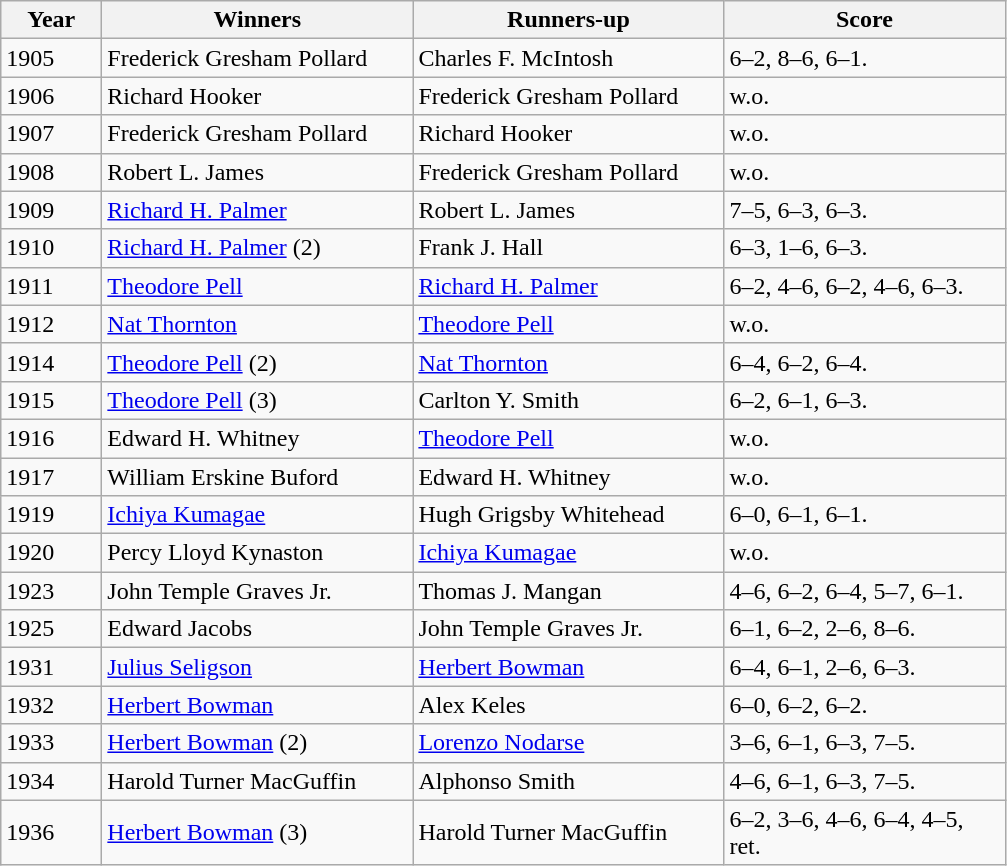<table class="wikitable sortable">
<tr>
<th style="width:60px;">Year</th>
<th style="width:200px;">Winners</th>
<th style="width:200px;">Runners-up</th>
<th style="width:180px;">Score</th>
</tr>
<tr>
<td>1905</td>
<td> Frederick Gresham Pollard</td>
<td> Charles F. McIntosh</td>
<td>6–2, 8–6, 6–1.</td>
</tr>
<tr>
<td>1906</td>
<td> Richard Hooker</td>
<td> Frederick Gresham Pollard</td>
<td>w.o.</td>
</tr>
<tr>
<td>1907</td>
<td> Frederick Gresham Pollard</td>
<td> Richard Hooker</td>
<td>w.o.</td>
</tr>
<tr>
<td>1908</td>
<td> Robert L. James</td>
<td> Frederick Gresham Pollard</td>
<td>w.o.</td>
</tr>
<tr>
<td>1909</td>
<td> <a href='#'>Richard H. Palmer</a></td>
<td> Robert L. James</td>
<td>7–5, 6–3, 6–3.</td>
</tr>
<tr>
<td>1910</td>
<td> <a href='#'>Richard H. Palmer</a> (2)</td>
<td> Frank J. Hall</td>
<td>6–3, 1–6, 6–3.</td>
</tr>
<tr>
<td>1911</td>
<td> <a href='#'>Theodore Pell</a></td>
<td> <a href='#'>Richard H. Palmer</a></td>
<td>6–2, 4–6, 6–2, 4–6, 6–3.</td>
</tr>
<tr>
<td>1912</td>
<td> <a href='#'>Nat Thornton</a></td>
<td> <a href='#'>Theodore Pell</a></td>
<td>w.o.</td>
</tr>
<tr>
<td>1914</td>
<td> <a href='#'>Theodore Pell</a> (2)</td>
<td> <a href='#'>Nat Thornton</a></td>
<td>6–4, 6–2, 6–4.</td>
</tr>
<tr>
<td>1915</td>
<td> <a href='#'>Theodore Pell</a> (3)</td>
<td> Carlton Y. Smith</td>
<td>6–2, 6–1, 6–3.</td>
</tr>
<tr>
<td>1916</td>
<td> Edward H. Whitney</td>
<td> <a href='#'>Theodore Pell</a></td>
<td>w.o.</td>
</tr>
<tr>
<td>1917</td>
<td> William Erskine Buford</td>
<td> Edward H. Whitney</td>
<td>w.o.</td>
</tr>
<tr>
<td>1919</td>
<td> <a href='#'>Ichiya Kumagae</a></td>
<td> Hugh Grigsby Whitehead</td>
<td>6–0, 6–1, 6–1.</td>
</tr>
<tr>
<td>1920</td>
<td> Percy Lloyd Kynaston</td>
<td> <a href='#'>Ichiya Kumagae</a></td>
<td>w.o.</td>
</tr>
<tr>
<td>1923</td>
<td> John Temple Graves Jr.</td>
<td> Thomas J. Mangan</td>
<td>4–6, 6–2, 6–4, 5–7, 6–1.</td>
</tr>
<tr>
<td>1925</td>
<td> Edward Jacobs</td>
<td> John Temple Graves Jr.</td>
<td>6–1, 6–2, 2–6, 8–6.</td>
</tr>
<tr>
<td>1931</td>
<td> <a href='#'>Julius Seligson</a></td>
<td> <a href='#'>Herbert Bowman</a></td>
<td>6–4, 6–1, 2–6, 6–3.</td>
</tr>
<tr>
<td>1932</td>
<td> <a href='#'>Herbert Bowman</a></td>
<td> Alex Keles</td>
<td>6–0, 6–2, 6–2.</td>
</tr>
<tr>
<td>1933</td>
<td> <a href='#'>Herbert Bowman</a> (2)</td>
<td> <a href='#'>Lorenzo Nodarse</a></td>
<td>3–6, 6–1, 6–3, 7–5.</td>
</tr>
<tr>
<td>1934</td>
<td> Harold Turner MacGuffin</td>
<td> Alphonso Smith</td>
<td>4–6, 6–1, 6–3, 7–5.</td>
</tr>
<tr>
<td>1936</td>
<td> <a href='#'>Herbert Bowman</a> (3)</td>
<td> Harold Turner MacGuffin</td>
<td>6–2, 3–6, 4–6, 6–4, 4–5, ret.</td>
</tr>
</table>
